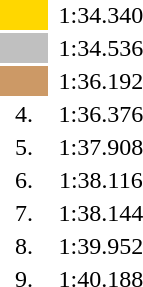<table style="text-align:center">
<tr>
<td width=30 bgcolor=gold></td>
<td align=left></td>
<td>1:34.340</td>
</tr>
<tr>
<td bgcolor=silver></td>
<td align=left></td>
<td>1:34.536</td>
</tr>
<tr>
<td bgcolor=cc9966></td>
<td align=left></td>
<td>1:36.192</td>
</tr>
<tr>
<td>4.</td>
<td align=left></td>
<td>1:36.376</td>
</tr>
<tr>
<td>5.</td>
<td align=left></td>
<td>1:37.908</td>
</tr>
<tr>
<td>6.</td>
<td align=left></td>
<td>1:38.116</td>
</tr>
<tr>
<td>7.</td>
<td align=left></td>
<td>1:38.144</td>
</tr>
<tr>
<td>8.</td>
<td align=left></td>
<td>1:39.952</td>
</tr>
<tr>
<td>9.</td>
<td align=left></td>
<td>1:40.188</td>
</tr>
</table>
